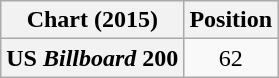<table class="wikitable plainrowheaders sortable" style="text-align:center">
<tr>
<th scope="col">Chart (2015)</th>
<th scope="col">Position</th>
</tr>
<tr>
<th scope="row">US <em>Billboard</em> 200</th>
<td>62</td>
</tr>
</table>
